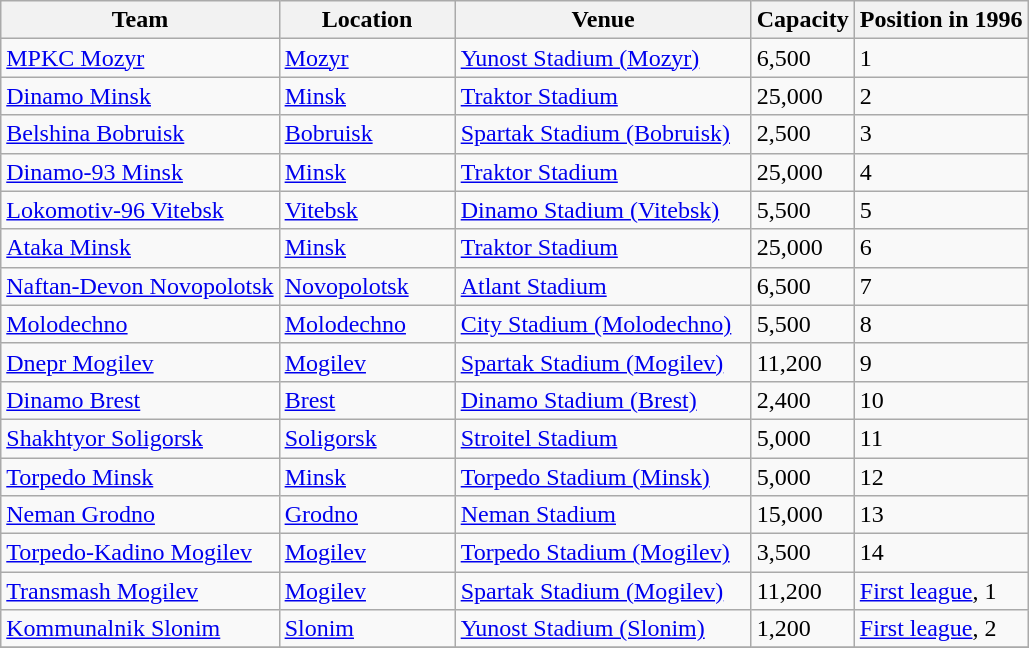<table class="wikitable sortable" style="text-align:left">
<tr>
<th>Team</th>
<th>Location</th>
<th>Venue</th>
<th>Capacity</th>
<th>Position in 1996</th>
</tr>
<tr>
<td><a href='#'>MPKC Mozyr</a></td>
<td width=110><a href='#'>Mozyr</a></td>
<td width=170><a href='#'>Yunost Stadium (Mozyr)</a></td>
<td>6,500</td>
<td>1</td>
</tr>
<tr>
<td><a href='#'>Dinamo Minsk</a></td>
<td><a href='#'>Minsk</a></td>
<td><a href='#'>Traktor Stadium</a></td>
<td>25,000</td>
<td>2</td>
</tr>
<tr>
<td><a href='#'>Belshina Bobruisk</a></td>
<td><a href='#'>Bobruisk</a></td>
<td><a href='#'>Spartak Stadium (Bobruisk)</a></td>
<td>2,500</td>
<td>3</td>
</tr>
<tr>
<td><a href='#'>Dinamo-93 Minsk</a></td>
<td><a href='#'>Minsk</a></td>
<td><a href='#'>Traktor Stadium</a></td>
<td>25,000</td>
<td>4</td>
</tr>
<tr>
<td><a href='#'>Lokomotiv-96 Vitebsk</a></td>
<td><a href='#'>Vitebsk</a></td>
<td><a href='#'>Dinamo Stadium (Vitebsk)</a></td>
<td>5,500</td>
<td>5</td>
</tr>
<tr>
<td><a href='#'>Ataka Minsk</a></td>
<td><a href='#'>Minsk</a></td>
<td><a href='#'>Traktor Stadium</a></td>
<td>25,000</td>
<td>6</td>
</tr>
<tr>
<td><a href='#'>Naftan-Devon Novopolotsk</a></td>
<td><a href='#'>Novopolotsk</a></td>
<td><a href='#'>Atlant Stadium</a></td>
<td>6,500</td>
<td>7</td>
</tr>
<tr>
<td><a href='#'>Molodechno</a></td>
<td><a href='#'>Molodechno</a></td>
<td><a href='#'>City Stadium (Molodechno)</a></td>
<td>5,500</td>
<td>8</td>
</tr>
<tr>
<td><a href='#'>Dnepr Mogilev</a></td>
<td><a href='#'>Mogilev</a></td>
<td><a href='#'>Spartak Stadium (Mogilev)</a></td>
<td>11,200</td>
<td>9</td>
</tr>
<tr>
<td><a href='#'>Dinamo Brest</a></td>
<td><a href='#'>Brest</a></td>
<td><a href='#'>Dinamo Stadium (Brest)</a></td>
<td>2,400</td>
<td>10</td>
</tr>
<tr>
<td><a href='#'>Shakhtyor Soligorsk</a></td>
<td><a href='#'>Soligorsk</a></td>
<td><a href='#'>Stroitel Stadium</a></td>
<td>5,000</td>
<td>11</td>
</tr>
<tr>
<td><a href='#'>Torpedo Minsk</a></td>
<td><a href='#'>Minsk</a></td>
<td><a href='#'>Torpedo Stadium (Minsk)</a></td>
<td>5,000</td>
<td>12</td>
</tr>
<tr>
<td><a href='#'>Neman Grodno</a></td>
<td><a href='#'>Grodno</a></td>
<td><a href='#'>Neman Stadium</a></td>
<td>15,000</td>
<td>13</td>
</tr>
<tr>
<td><a href='#'>Torpedo-Kadino Mogilev</a></td>
<td><a href='#'>Mogilev</a></td>
<td><a href='#'>Torpedo Stadium (Mogilev)</a></td>
<td>3,500</td>
<td>14</td>
</tr>
<tr>
<td><a href='#'>Transmash Mogilev</a></td>
<td><a href='#'>Mogilev</a></td>
<td width=190><a href='#'>Spartak Stadium (Mogilev)</a></td>
<td>11,200</td>
<td><a href='#'>First league</a>, 1</td>
</tr>
<tr>
<td><a href='#'>Kommunalnik Slonim</a></td>
<td><a href='#'>Slonim</a></td>
<td><a href='#'>Yunost Stadium (Slonim)</a></td>
<td>1,200</td>
<td><a href='#'>First league</a>, 2</td>
</tr>
<tr>
</tr>
</table>
